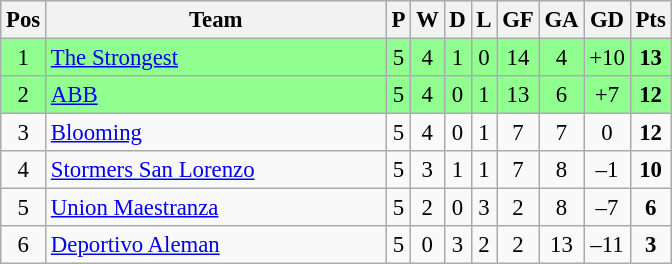<table class="wikitable sortable"  style="font-size:95%; text-align:center;">
<tr>
<th>Pos</th>
<th width="220">Team</th>
<th>P</th>
<th>W</th>
<th>D</th>
<th>L</th>
<th>GF</th>
<th>GA</th>
<th>GD</th>
<th>Pts</th>
</tr>
<tr style="background: #90FF90;">
<td>1</td>
<td style="text-align:left"><a href='#'>The Strongest</a></td>
<td>5</td>
<td>4</td>
<td>1</td>
<td>0</td>
<td>14</td>
<td>4</td>
<td>+10</td>
<td><strong>13</strong></td>
</tr>
<tr style="background: #90FF90;">
<td>2</td>
<td style="text-align:left"><a href='#'>ABB</a></td>
<td>5</td>
<td>4</td>
<td>0</td>
<td>1</td>
<td>13</td>
<td>6</td>
<td>+7</td>
<td><strong>12</strong></td>
</tr>
<tr>
<td>3</td>
<td style="text-align:left"><a href='#'>Blooming</a></td>
<td>5</td>
<td>4</td>
<td>0</td>
<td>1</td>
<td>7</td>
<td>7</td>
<td>0</td>
<td><strong>12</strong></td>
</tr>
<tr>
<td>4</td>
<td style="text-align:left"><a href='#'>Stormers San Lorenzo</a></td>
<td>5</td>
<td>3</td>
<td>1</td>
<td>1</td>
<td>7</td>
<td>8</td>
<td>–1</td>
<td><strong>10</strong></td>
</tr>
<tr>
<td>5</td>
<td style="text-align:left"><a href='#'>Union Maestranza</a></td>
<td>5</td>
<td>2</td>
<td>0</td>
<td>3</td>
<td>2</td>
<td>8</td>
<td>–7</td>
<td><strong>6</strong></td>
</tr>
<tr>
<td>6</td>
<td style="text-align:left"><a href='#'>Deportivo Aleman</a></td>
<td>5</td>
<td>0</td>
<td>3</td>
<td>2</td>
<td>2</td>
<td>13</td>
<td>–11</td>
<td><strong>3</strong></td>
</tr>
</table>
